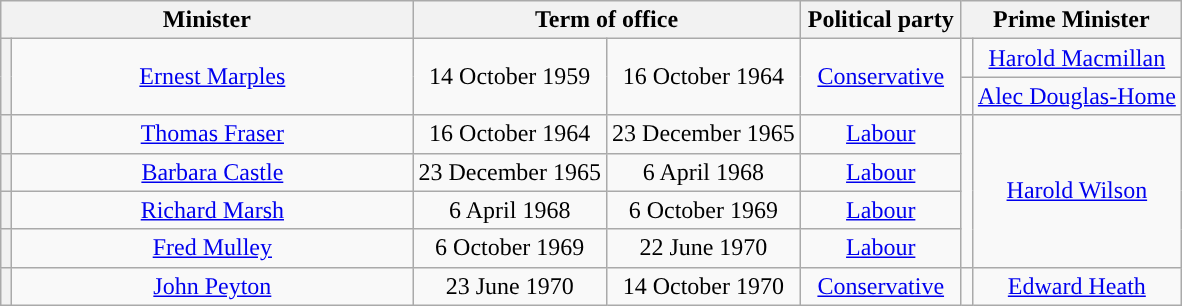<table class="wikitable" style="text-align:center">
<tr>
<th colspan=2>Minister</th>
<th colspan=2 width=240>Term of office</th>
<th>Political party</th>
<th colspan=2>Prime Minister</th>
</tr>
<tr style="height:1em">
<th rowspan=2 style="background-color:"></th>
<td rowspan=2 width=260><a href='#'>Ernest Marples</a></td>
<td rowspan=2>14 October 1959</td>
<td rowspan=2>16 October 1964</td>
<td rowspan=2 width=100><a href='#'>Conservative</a></td>
<td style="background-color:"></td>
<td><a href='#'>Harold Macmillan</a></td>
</tr>
<tr style="height:1em">
<td style="background-color:"></td>
<td><a href='#'>Alec Douglas-Home</a></td>
</tr>
<tr style="height:1em">
<th style="background-color:"></th>
<td><a href='#'>Thomas Fraser</a></td>
<td>16 October 1964</td>
<td>23 December 1965</td>
<td><a href='#'>Labour</a></td>
<td rowspan=4 style="background-color:"></td>
<td rowspan=4><a href='#'>Harold Wilson</a></td>
</tr>
<tr style="height:1em">
<th style="background-color:"></th>
<td><a href='#'>Barbara Castle</a></td>
<td>23 December 1965</td>
<td>6 April 1968</td>
<td><a href='#'>Labour</a></td>
</tr>
<tr style="height:1em">
<th style="background-color:"></th>
<td><a href='#'>Richard Marsh</a></td>
<td>6 April 1968</td>
<td>6 October 1969</td>
<td><a href='#'>Labour</a></td>
</tr>
<tr style="height:1em">
<th style="background-color:"></th>
<td><a href='#'>Fred Mulley</a></td>
<td>6 October 1969</td>
<td>22 June 1970</td>
<td><a href='#'>Labour</a></td>
</tr>
<tr style="height:1em">
<th style="background-color:"></th>
<td><a href='#'>John Peyton</a></td>
<td>23 June 1970</td>
<td>14 October 1970</td>
<td><a href='#'>Conservative</a></td>
<td style="background-color:"></td>
<td><a href='#'>Edward Heath</a></td>
</tr>
</table>
